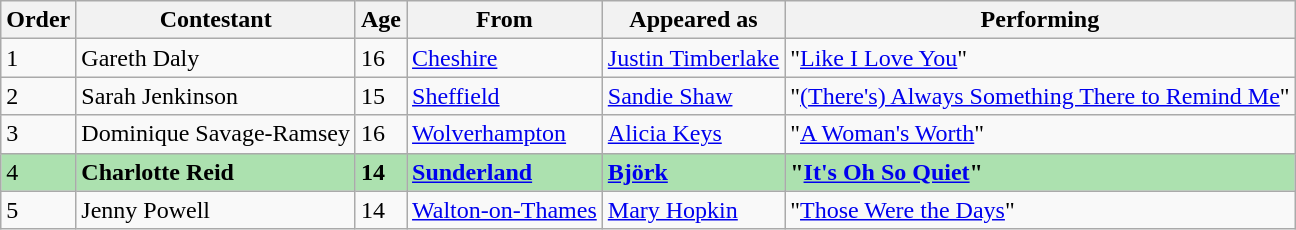<table class="wikitable">
<tr>
<th>Order</th>
<th>Contestant</th>
<th>Age</th>
<th>From</th>
<th>Appeared as</th>
<th>Performing</th>
</tr>
<tr>
<td>1</td>
<td>Gareth Daly</td>
<td>16</td>
<td><a href='#'>Cheshire</a></td>
<td><a href='#'>Justin Timberlake</a></td>
<td>"<a href='#'>Like I Love You</a>"</td>
</tr>
<tr>
<td>2</td>
<td>Sarah Jenkinson</td>
<td>15</td>
<td><a href='#'>Sheffield</a></td>
<td><a href='#'>Sandie Shaw</a></td>
<td>"<a href='#'>(There's) Always Something There to Remind Me</a>"</td>
</tr>
<tr>
<td>3</td>
<td>Dominique Savage-Ramsey</td>
<td>16</td>
<td><a href='#'>Wolverhampton</a></td>
<td><a href='#'>Alicia Keys</a></td>
<td>"<a href='#'>A Woman's Worth</a>"</td>
</tr>
<tr style="background:#ACE1AF;">
<td>4</td>
<td><strong>Charlotte Reid</strong></td>
<td><strong>14</strong></td>
<td><strong><a href='#'>Sunderland</a></strong></td>
<td><strong><a href='#'>Björk</a></strong></td>
<td><strong>"<a href='#'>It's Oh So Quiet</a>"</strong></td>
</tr>
<tr>
<td>5</td>
<td>Jenny Powell</td>
<td>14</td>
<td><a href='#'>Walton-on-Thames</a></td>
<td><a href='#'>Mary Hopkin</a></td>
<td>"<a href='#'>Those Were the Days</a>"</td>
</tr>
</table>
